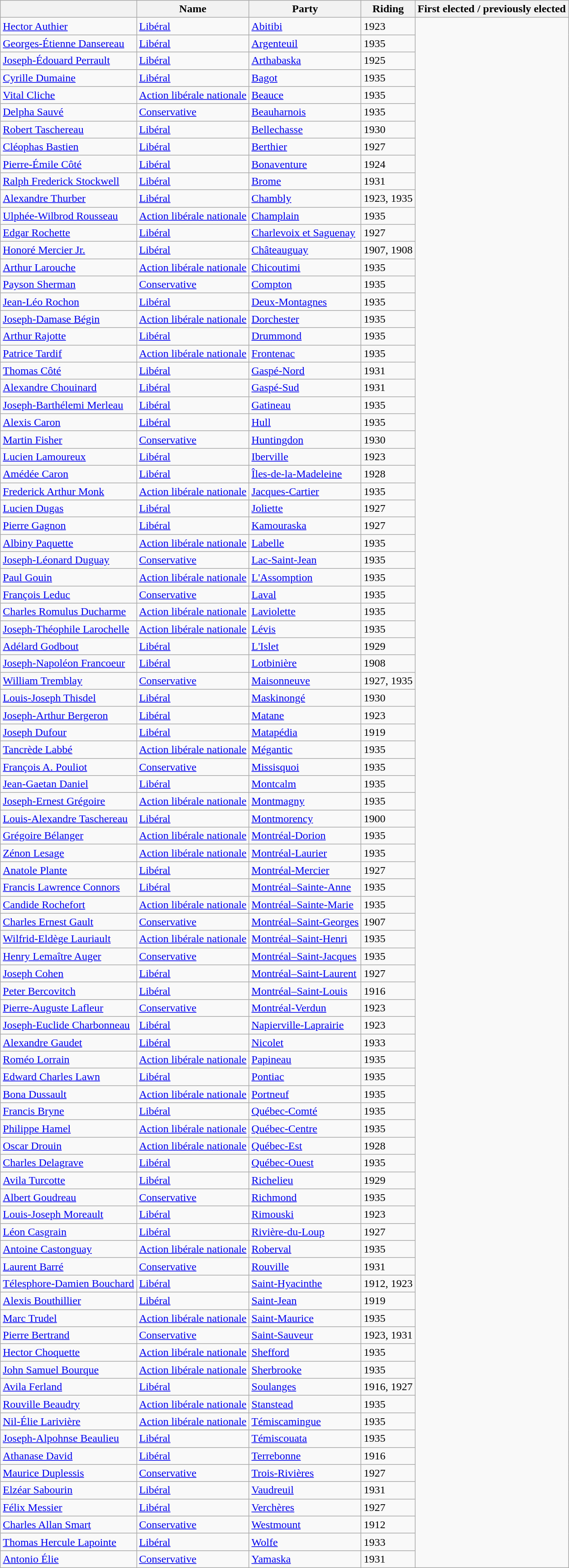<table class="wikitable sortable">
<tr>
<th></th>
<th>Name</th>
<th>Party</th>
<th>Riding</th>
<th>First elected / previously elected</th>
</tr>
<tr>
<td><a href='#'>Hector Authier</a></td>
<td><a href='#'>Libéral</a></td>
<td><a href='#'>Abitibi</a></td>
<td>1923</td>
</tr>
<tr>
<td><a href='#'>Georges-Étienne Dansereau</a></td>
<td><a href='#'>Libéral</a></td>
<td><a href='#'>Argenteuil</a></td>
<td>1935</td>
</tr>
<tr>
<td><a href='#'>Joseph-Édouard Perrault</a></td>
<td><a href='#'>Libéral</a></td>
<td><a href='#'>Arthabaska</a></td>
<td>1925</td>
</tr>
<tr>
<td><a href='#'>Cyrille Dumaine</a></td>
<td><a href='#'>Libéral</a></td>
<td><a href='#'>Bagot</a></td>
<td>1935</td>
</tr>
<tr>
<td><a href='#'>Vital Cliche</a></td>
<td><a href='#'>Action libérale nationale</a></td>
<td><a href='#'>Beauce</a></td>
<td>1935</td>
</tr>
<tr>
<td><a href='#'>Delpha Sauvé</a></td>
<td><a href='#'>Conservative</a></td>
<td><a href='#'>Beauharnois</a></td>
<td>1935</td>
</tr>
<tr>
<td><a href='#'>Robert Taschereau</a></td>
<td><a href='#'>Libéral</a></td>
<td><a href='#'>Bellechasse</a></td>
<td>1930</td>
</tr>
<tr>
<td><a href='#'>Cléophas Bastien</a></td>
<td><a href='#'>Libéral</a></td>
<td><a href='#'>Berthier</a></td>
<td>1927</td>
</tr>
<tr>
<td><a href='#'>Pierre-Émile Côté</a></td>
<td><a href='#'>Libéral</a></td>
<td><a href='#'>Bonaventure</a></td>
<td>1924</td>
</tr>
<tr>
<td><a href='#'>Ralph Frederick Stockwell</a></td>
<td><a href='#'>Libéral</a></td>
<td><a href='#'>Brome</a></td>
<td>1931</td>
</tr>
<tr>
<td><a href='#'>Alexandre Thurber</a></td>
<td><a href='#'>Libéral</a></td>
<td><a href='#'>Chambly</a></td>
<td>1923, 1935</td>
</tr>
<tr>
<td><a href='#'>Ulphée-Wilbrod Rousseau</a></td>
<td><a href='#'>Action libérale nationale</a></td>
<td><a href='#'>Champlain</a></td>
<td>1935</td>
</tr>
<tr>
<td><a href='#'>Edgar Rochette</a></td>
<td><a href='#'>Libéral</a></td>
<td><a href='#'>Charlevoix et Saguenay</a></td>
<td>1927</td>
</tr>
<tr>
<td><a href='#'>Honoré Mercier Jr.</a></td>
<td><a href='#'>Libéral</a></td>
<td><a href='#'>Châteauguay</a></td>
<td>1907, 1908</td>
</tr>
<tr>
<td><a href='#'>Arthur Larouche</a></td>
<td><a href='#'>Action libérale nationale</a></td>
<td><a href='#'>Chicoutimi</a></td>
<td>1935</td>
</tr>
<tr>
<td><a href='#'>Payson Sherman</a></td>
<td><a href='#'>Conservative</a></td>
<td><a href='#'>Compton</a></td>
<td>1935</td>
</tr>
<tr>
<td><a href='#'>Jean-Léo Rochon</a></td>
<td><a href='#'>Libéral</a></td>
<td><a href='#'>Deux-Montagnes</a></td>
<td>1935</td>
</tr>
<tr>
<td><a href='#'>Joseph-Damase Bégin</a></td>
<td><a href='#'>Action libérale nationale</a></td>
<td><a href='#'>Dorchester</a></td>
<td>1935</td>
</tr>
<tr>
<td><a href='#'>Arthur Rajotte</a></td>
<td><a href='#'>Libéral</a></td>
<td><a href='#'>Drummond</a></td>
<td>1935</td>
</tr>
<tr>
<td><a href='#'>Patrice Tardif</a></td>
<td><a href='#'>Action libérale nationale</a></td>
<td><a href='#'>Frontenac</a></td>
<td>1935</td>
</tr>
<tr>
<td><a href='#'>Thomas Côté</a></td>
<td><a href='#'>Libéral</a></td>
<td><a href='#'>Gaspé-Nord</a></td>
<td>1931</td>
</tr>
<tr>
<td><a href='#'>Alexandre Chouinard</a></td>
<td><a href='#'>Libéral</a></td>
<td><a href='#'>Gaspé-Sud</a></td>
<td>1931</td>
</tr>
<tr>
<td><a href='#'>Joseph-Barthélemi Merleau</a></td>
<td><a href='#'>Libéral</a></td>
<td><a href='#'>Gatineau</a></td>
<td>1935</td>
</tr>
<tr>
<td><a href='#'>Alexis Caron</a></td>
<td><a href='#'>Libéral</a></td>
<td><a href='#'>Hull</a></td>
<td>1935</td>
</tr>
<tr>
<td><a href='#'>Martin Fisher</a></td>
<td><a href='#'>Conservative</a></td>
<td><a href='#'>Huntingdon</a></td>
<td>1930</td>
</tr>
<tr>
<td><a href='#'>Lucien Lamoureux</a></td>
<td><a href='#'>Libéral</a></td>
<td><a href='#'>Iberville</a></td>
<td>1923</td>
</tr>
<tr>
<td><a href='#'>Amédée Caron</a></td>
<td><a href='#'>Libéral</a></td>
<td><a href='#'>Îles-de-la-Madeleine</a></td>
<td>1928</td>
</tr>
<tr>
<td><a href='#'>Frederick Arthur Monk</a></td>
<td><a href='#'>Action libérale nationale</a></td>
<td><a href='#'>Jacques-Cartier</a></td>
<td>1935</td>
</tr>
<tr>
<td><a href='#'>Lucien Dugas</a></td>
<td><a href='#'>Libéral</a></td>
<td><a href='#'>Joliette</a></td>
<td>1927</td>
</tr>
<tr>
<td><a href='#'>Pierre Gagnon</a></td>
<td><a href='#'>Libéral</a></td>
<td><a href='#'>Kamouraska</a></td>
<td>1927</td>
</tr>
<tr>
<td><a href='#'>Albiny Paquette</a></td>
<td><a href='#'>Action libérale nationale</a></td>
<td><a href='#'>Labelle</a></td>
<td>1935</td>
</tr>
<tr>
<td><a href='#'>Joseph-Léonard Duguay</a></td>
<td><a href='#'>Conservative</a></td>
<td><a href='#'>Lac-Saint-Jean</a></td>
<td>1935</td>
</tr>
<tr>
<td><a href='#'>Paul Gouin</a></td>
<td><a href='#'>Action libérale nationale</a></td>
<td><a href='#'>L'Assomption</a></td>
<td>1935</td>
</tr>
<tr>
<td><a href='#'>François Leduc</a></td>
<td><a href='#'>Conservative</a></td>
<td><a href='#'>Laval</a></td>
<td>1935</td>
</tr>
<tr>
<td><a href='#'>Charles Romulus Ducharme</a></td>
<td><a href='#'>Action libérale nationale</a></td>
<td><a href='#'>Laviolette</a></td>
<td>1935</td>
</tr>
<tr>
<td><a href='#'>Joseph-Théophile Larochelle</a></td>
<td><a href='#'>Action libérale nationale</a></td>
<td><a href='#'>Lévis</a></td>
<td>1935</td>
</tr>
<tr>
<td><a href='#'>Adélard Godbout</a></td>
<td><a href='#'>Libéral</a></td>
<td><a href='#'>L'Islet</a></td>
<td>1929</td>
</tr>
<tr>
<td><a href='#'>Joseph-Napoléon Francoeur</a></td>
<td><a href='#'>Libéral</a></td>
<td><a href='#'>Lotbinière</a></td>
<td>1908</td>
</tr>
<tr>
<td><a href='#'>William Tremblay</a></td>
<td><a href='#'>Conservative</a></td>
<td><a href='#'>Maisonneuve</a></td>
<td>1927, 1935</td>
</tr>
<tr>
<td><a href='#'>Louis-Joseph Thisdel</a></td>
<td><a href='#'>Libéral</a></td>
<td><a href='#'>Maskinongé</a></td>
<td>1930</td>
</tr>
<tr>
<td><a href='#'>Joseph-Arthur Bergeron</a></td>
<td><a href='#'>Libéral</a></td>
<td><a href='#'>Matane</a></td>
<td>1923</td>
</tr>
<tr>
<td><a href='#'>Joseph Dufour</a></td>
<td><a href='#'>Libéral</a></td>
<td><a href='#'>Matapédia</a></td>
<td>1919</td>
</tr>
<tr>
<td><a href='#'>Tancrède Labbé</a></td>
<td><a href='#'>Action libérale nationale</a></td>
<td><a href='#'>Mégantic</a></td>
<td>1935</td>
</tr>
<tr>
<td><a href='#'>François A. Pouliot</a></td>
<td><a href='#'>Conservative</a></td>
<td><a href='#'>Missisquoi</a></td>
<td>1935</td>
</tr>
<tr>
<td><a href='#'>Jean-Gaetan Daniel</a></td>
<td><a href='#'>Libéral</a></td>
<td><a href='#'>Montcalm</a></td>
<td>1935</td>
</tr>
<tr>
<td><a href='#'>Joseph-Ernest Grégoire</a></td>
<td><a href='#'>Action libérale nationale</a></td>
<td><a href='#'>Montmagny</a></td>
<td>1935</td>
</tr>
<tr>
<td><a href='#'>Louis-Alexandre Taschereau</a></td>
<td><a href='#'>Libéral</a></td>
<td><a href='#'>Montmorency</a></td>
<td>1900</td>
</tr>
<tr>
<td><a href='#'>Grégoire Bélanger</a></td>
<td><a href='#'>Action libérale nationale</a></td>
<td><a href='#'>Montréal-Dorion</a></td>
<td>1935</td>
</tr>
<tr>
<td><a href='#'>Zénon Lesage</a></td>
<td><a href='#'>Action libérale nationale</a></td>
<td><a href='#'>Montréal-Laurier</a></td>
<td>1935</td>
</tr>
<tr>
<td><a href='#'>Anatole Plante</a></td>
<td><a href='#'>Libéral</a></td>
<td><a href='#'>Montréal-Mercier</a></td>
<td>1927</td>
</tr>
<tr>
<td><a href='#'>Francis Lawrence Connors</a></td>
<td><a href='#'>Libéral</a></td>
<td><a href='#'>Montréal–Sainte-Anne</a></td>
<td>1935</td>
</tr>
<tr>
<td><a href='#'>Candide Rochefort</a></td>
<td><a href='#'>Action libérale nationale</a></td>
<td><a href='#'>Montréal–Sainte-Marie</a></td>
<td>1935</td>
</tr>
<tr>
<td><a href='#'>Charles Ernest Gault</a></td>
<td><a href='#'>Conservative</a></td>
<td><a href='#'>Montréal–Saint-Georges</a></td>
<td>1907</td>
</tr>
<tr>
<td><a href='#'>Wilfrid-Eldège Lauriault</a></td>
<td><a href='#'>Action libérale nationale</a></td>
<td><a href='#'>Montréal–Saint-Henri</a></td>
<td>1935</td>
</tr>
<tr>
<td><a href='#'>Henry Lemaître Auger</a></td>
<td><a href='#'>Conservative</a></td>
<td><a href='#'>Montréal–Saint-Jacques</a></td>
<td>1935</td>
</tr>
<tr>
<td><a href='#'>Joseph Cohen</a></td>
<td><a href='#'>Libéral</a></td>
<td><a href='#'>Montréal–Saint-Laurent</a></td>
<td>1927</td>
</tr>
<tr>
<td><a href='#'>Peter Bercovitch</a></td>
<td><a href='#'>Libéral</a></td>
<td><a href='#'>Montréal–Saint-Louis</a></td>
<td>1916</td>
</tr>
<tr>
<td><a href='#'>Pierre-Auguste Lafleur</a></td>
<td><a href='#'>Conservative</a></td>
<td><a href='#'>Montréal-Verdun</a></td>
<td>1923</td>
</tr>
<tr>
<td><a href='#'>Joseph-Euclide Charbonneau</a></td>
<td><a href='#'>Libéral</a></td>
<td><a href='#'>Napierville-Laprairie</a></td>
<td>1923</td>
</tr>
<tr>
<td><a href='#'>Alexandre Gaudet</a></td>
<td><a href='#'>Libéral</a></td>
<td><a href='#'>Nicolet</a></td>
<td>1933</td>
</tr>
<tr>
<td><a href='#'>Roméo Lorrain</a></td>
<td><a href='#'>Action libérale nationale</a></td>
<td><a href='#'>Papineau</a></td>
<td>1935</td>
</tr>
<tr>
<td><a href='#'>Edward Charles Lawn</a></td>
<td><a href='#'>Libéral</a></td>
<td><a href='#'>Pontiac</a></td>
<td>1935</td>
</tr>
<tr>
<td><a href='#'>Bona Dussault</a></td>
<td><a href='#'>Action libérale nationale</a></td>
<td><a href='#'>Portneuf</a></td>
<td>1935</td>
</tr>
<tr>
<td><a href='#'>Francis Bryne</a></td>
<td><a href='#'>Libéral</a></td>
<td><a href='#'>Québec-Comté</a></td>
<td>1935</td>
</tr>
<tr>
<td><a href='#'>Philippe Hamel</a></td>
<td><a href='#'>Action libérale nationale</a></td>
<td><a href='#'>Québec-Centre</a></td>
<td>1935</td>
</tr>
<tr>
<td><a href='#'>Oscar Drouin</a></td>
<td><a href='#'>Action libérale nationale</a></td>
<td><a href='#'>Québec-Est</a></td>
<td>1928</td>
</tr>
<tr>
<td><a href='#'>Charles Delagrave</a></td>
<td><a href='#'>Libéral</a></td>
<td><a href='#'>Québec-Ouest</a></td>
<td>1935</td>
</tr>
<tr>
<td><a href='#'>Avila Turcotte</a></td>
<td><a href='#'>Libéral</a></td>
<td><a href='#'>Richelieu</a></td>
<td>1929</td>
</tr>
<tr>
<td><a href='#'>Albert Goudreau</a></td>
<td><a href='#'>Conservative</a></td>
<td><a href='#'>Richmond</a></td>
<td>1935</td>
</tr>
<tr>
<td><a href='#'>Louis-Joseph Moreault</a></td>
<td><a href='#'>Libéral</a></td>
<td><a href='#'>Rimouski</a></td>
<td>1923</td>
</tr>
<tr>
<td><a href='#'>Léon Casgrain</a></td>
<td><a href='#'>Libéral</a></td>
<td><a href='#'>Rivière-du-Loup</a></td>
<td>1927</td>
</tr>
<tr>
<td><a href='#'>Antoine Castonguay</a></td>
<td><a href='#'>Action libérale nationale</a></td>
<td><a href='#'>Roberval</a></td>
<td>1935</td>
</tr>
<tr>
<td><a href='#'>Laurent Barré</a></td>
<td><a href='#'>Conservative</a></td>
<td><a href='#'>Rouville</a></td>
<td>1931</td>
</tr>
<tr>
<td><a href='#'>Télesphore-Damien Bouchard</a></td>
<td><a href='#'>Libéral</a></td>
<td><a href='#'>Saint-Hyacinthe</a></td>
<td>1912, 1923</td>
</tr>
<tr>
<td><a href='#'>Alexis Bouthillier</a></td>
<td><a href='#'>Libéral</a></td>
<td><a href='#'>Saint-Jean</a></td>
<td>1919</td>
</tr>
<tr>
<td><a href='#'>Marc Trudel</a></td>
<td><a href='#'>Action libérale nationale</a></td>
<td><a href='#'>Saint-Maurice</a></td>
<td>1935</td>
</tr>
<tr>
<td><a href='#'>Pierre Bertrand</a></td>
<td><a href='#'>Conservative</a></td>
<td><a href='#'>Saint-Sauveur</a></td>
<td>1923, 1931</td>
</tr>
<tr>
<td><a href='#'>Hector Choquette</a></td>
<td><a href='#'>Action libérale nationale</a></td>
<td><a href='#'>Shefford</a></td>
<td>1935</td>
</tr>
<tr>
<td><a href='#'>John Samuel Bourque</a></td>
<td><a href='#'>Action libérale nationale</a></td>
<td><a href='#'>Sherbrooke</a></td>
<td>1935</td>
</tr>
<tr>
<td><a href='#'>Avila Ferland</a></td>
<td><a href='#'>Libéral</a></td>
<td><a href='#'>Soulanges</a></td>
<td>1916, 1927</td>
</tr>
<tr>
<td><a href='#'>Rouville Beaudry</a></td>
<td><a href='#'>Action libérale nationale</a></td>
<td><a href='#'>Stanstead</a></td>
<td>1935</td>
</tr>
<tr>
<td><a href='#'>Nil-Élie Larivière</a></td>
<td><a href='#'>Action libérale nationale</a></td>
<td><a href='#'>Témiscamingue</a></td>
<td>1935</td>
</tr>
<tr>
<td><a href='#'>Joseph-Alpohnse Beaulieu</a></td>
<td><a href='#'>Libéral</a></td>
<td><a href='#'>Témiscouata</a></td>
<td>1935</td>
</tr>
<tr>
<td><a href='#'>Athanase David</a></td>
<td><a href='#'>Libéral</a></td>
<td><a href='#'>Terrebonne</a></td>
<td>1916</td>
</tr>
<tr>
<td><a href='#'>Maurice Duplessis</a></td>
<td><a href='#'>Conservative</a></td>
<td><a href='#'>Trois-Rivières</a></td>
<td>1927</td>
</tr>
<tr>
<td><a href='#'>Elzéar Sabourin</a></td>
<td><a href='#'>Libéral</a></td>
<td><a href='#'>Vaudreuil</a></td>
<td>1931</td>
</tr>
<tr>
<td><a href='#'>Félix Messier</a></td>
<td><a href='#'>Libéral</a></td>
<td><a href='#'>Verchères</a></td>
<td>1927</td>
</tr>
<tr>
<td><a href='#'>Charles Allan Smart</a></td>
<td><a href='#'>Conservative</a></td>
<td><a href='#'>Westmount</a></td>
<td>1912</td>
</tr>
<tr>
<td><a href='#'>Thomas Hercule Lapointe</a></td>
<td><a href='#'>Libéral</a></td>
<td><a href='#'>Wolfe</a></td>
<td>1933</td>
</tr>
<tr>
<td><a href='#'>Antonio Élie</a></td>
<td><a href='#'>Conservative</a></td>
<td><a href='#'>Yamaska</a></td>
<td>1931</td>
</tr>
</table>
